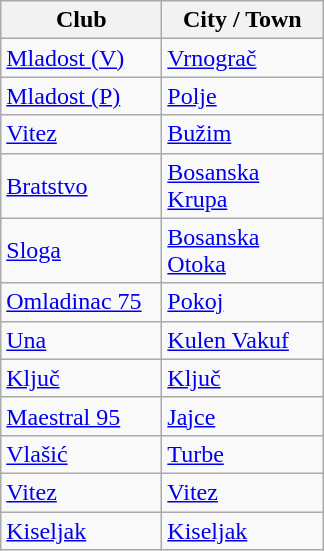<table class="wikitable sortable">
<tr>
<th style="width:100px;">Club</th>
<th style="width:100px;">City / Town</th>
</tr>
<tr>
<td><a href='#'>Mladost (V)</a></td>
<td><a href='#'>Vrnograč</a></td>
</tr>
<tr>
<td><a href='#'>Mladost (P)</a></td>
<td><a href='#'>Polje</a></td>
</tr>
<tr>
<td><a href='#'>Vitez</a></td>
<td><a href='#'>Bužim</a></td>
</tr>
<tr>
<td><a href='#'>Bratstvo</a></td>
<td><a href='#'>Bosanska Krupa</a></td>
</tr>
<tr>
<td><a href='#'>Sloga</a></td>
<td><a href='#'>Bosanska Otoka</a></td>
</tr>
<tr>
<td><a href='#'>Omladinac 75</a></td>
<td><a href='#'>Pokoj</a></td>
</tr>
<tr>
<td><a href='#'>Una</a></td>
<td><a href='#'>Kulen Vakuf</a></td>
</tr>
<tr>
<td><a href='#'>Ključ</a></td>
<td><a href='#'>Ključ</a></td>
</tr>
<tr>
<td><a href='#'>Maestral 95</a></td>
<td><a href='#'>Jajce</a></td>
</tr>
<tr>
<td><a href='#'>Vlašić</a></td>
<td><a href='#'>Turbe</a></td>
</tr>
<tr>
<td><a href='#'>Vitez</a></td>
<td><a href='#'>Vitez</a></td>
</tr>
<tr>
<td><a href='#'>Kiseljak</a></td>
<td><a href='#'>Kiseljak</a></td>
</tr>
</table>
